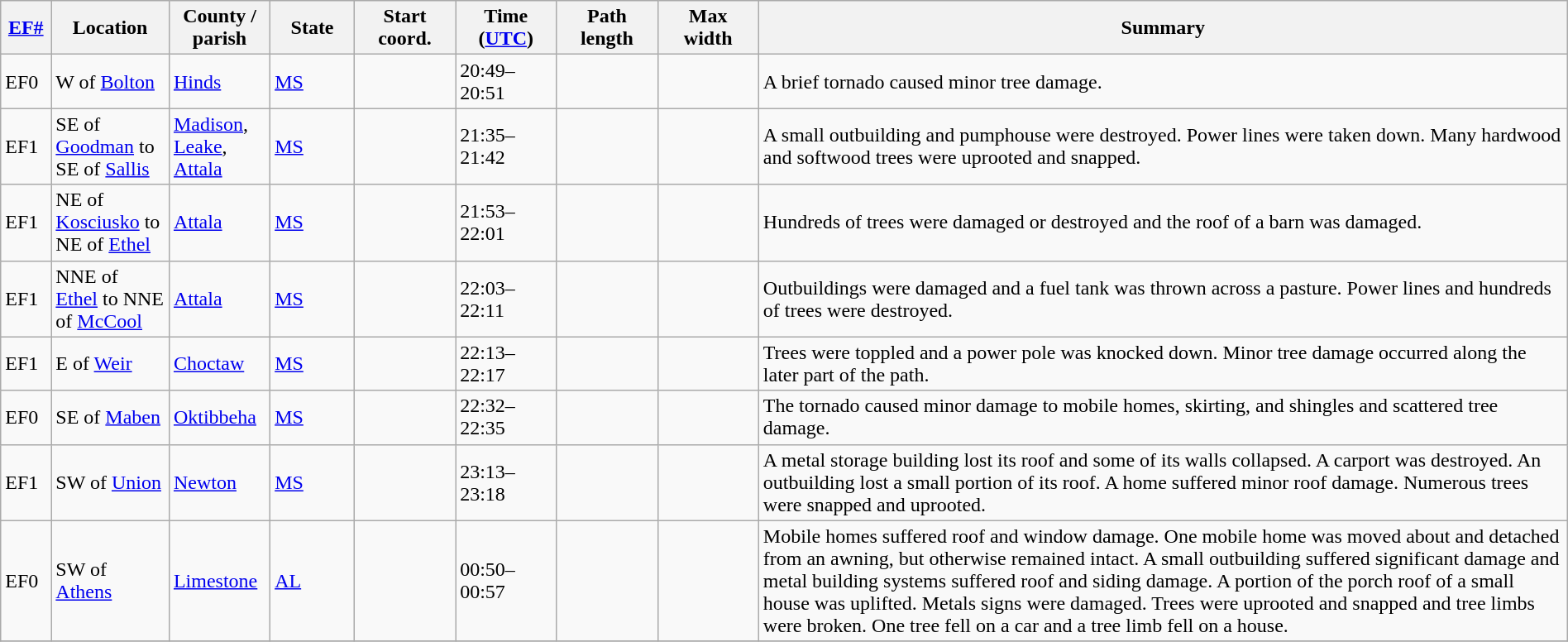<table class="wikitable sortable" style="width:100%;">
<tr>
<th scope="col"  style="width:3%; text-align:center;"><a href='#'>EF#</a></th>
<th scope="col"  style="width:7%; text-align:center;" class="unsortable">Location</th>
<th scope="col"  style="width:6%; text-align:center;" class="unsortable">County / parish</th>
<th scope="col"  style="width:5%; text-align:center;">State</th>
<th scope="col"  style="width:6%; text-align:center;">Start coord.</th>
<th scope="col"  style="width:6%; text-align:center;">Time (<a href='#'>UTC</a>)</th>
<th scope="col"  style="width:6%; text-align:center;">Path length</th>
<th scope="col"  style="width:6%; text-align:center;">Max width</th>
<th scope="col" class="unsortable" style="width:48%; text-align:center;">Summary</th>
</tr>
<tr>
<td bgcolor=>EF0</td>
<td>W of <a href='#'>Bolton</a></td>
<td><a href='#'>Hinds</a></td>
<td><a href='#'>MS</a></td>
<td></td>
<td>20:49–20:51</td>
<td></td>
<td></td>
<td>A brief tornado caused minor tree damage.</td>
</tr>
<tr>
<td bgcolor=>EF1</td>
<td>SE of <a href='#'>Goodman</a> to SE of <a href='#'>Sallis</a></td>
<td><a href='#'>Madison</a>, <a href='#'>Leake</a>, <a href='#'>Attala</a></td>
<td><a href='#'>MS</a></td>
<td></td>
<td>21:35–21:42</td>
<td></td>
<td></td>
<td>A small outbuilding and pumphouse were destroyed. Power lines were taken down. Many hardwood and softwood trees were uprooted and snapped.</td>
</tr>
<tr>
<td bgcolor=>EF1</td>
<td>NE of <a href='#'>Kosciusko</a> to NE of <a href='#'>Ethel</a></td>
<td><a href='#'>Attala</a></td>
<td><a href='#'>MS</a></td>
<td></td>
<td>21:53–22:01</td>
<td></td>
<td></td>
<td>Hundreds of trees were damaged or destroyed and the roof of a barn was damaged.</td>
</tr>
<tr>
<td bgcolor=>EF1</td>
<td>NNE of <a href='#'>Ethel</a> to NNE of <a href='#'>McCool</a></td>
<td><a href='#'>Attala</a></td>
<td><a href='#'>MS</a></td>
<td></td>
<td>22:03–22:11</td>
<td></td>
<td></td>
<td>Outbuildings were damaged and a fuel tank was thrown across a pasture. Power lines and hundreds of trees were destroyed.</td>
</tr>
<tr>
<td bgcolor=>EF1</td>
<td>E of <a href='#'>Weir</a></td>
<td><a href='#'>Choctaw</a></td>
<td><a href='#'>MS</a></td>
<td></td>
<td>22:13–22:17</td>
<td></td>
<td></td>
<td>Trees were toppled and a power pole was knocked down. Minor tree damage occurred along the later part of the path.</td>
</tr>
<tr>
<td bgcolor=>EF0</td>
<td>SE of <a href='#'>Maben</a></td>
<td><a href='#'>Oktibbeha</a></td>
<td><a href='#'>MS</a></td>
<td></td>
<td>22:32–22:35</td>
<td></td>
<td></td>
<td>The tornado caused minor damage to mobile homes, skirting, and shingles and scattered tree damage.</td>
</tr>
<tr>
<td bgcolor=>EF1</td>
<td>SW of <a href='#'>Union</a></td>
<td><a href='#'>Newton</a></td>
<td><a href='#'>MS</a></td>
<td></td>
<td>23:13–23:18</td>
<td></td>
<td></td>
<td>A metal storage building lost its roof and some of its walls collapsed. A carport was destroyed. An outbuilding lost a small portion of its roof. A home suffered minor roof damage. Numerous trees were snapped and uprooted.</td>
</tr>
<tr>
<td bgcolor=>EF0</td>
<td>SW of <a href='#'>Athens</a></td>
<td><a href='#'>Limestone</a></td>
<td><a href='#'>AL</a></td>
<td></td>
<td>00:50–00:57</td>
<td></td>
<td></td>
<td>Mobile homes suffered roof and window damage. One mobile home was moved about  and detached from an awning, but otherwise remained intact. A small outbuilding suffered significant damage and metal building systems suffered roof and siding damage. A portion of the porch roof of a small house was uplifted. Metals signs were damaged. Trees  were uprooted and snapped and tree limbs were broken. One tree fell on a car and a tree limb fell on a house.</td>
</tr>
<tr>
</tr>
</table>
